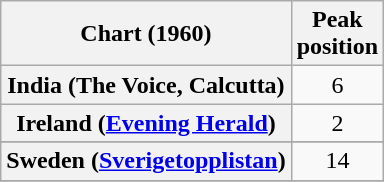<table class="wikitable sortable plainrowheaders" style="text-align:center">
<tr>
<th>Chart (1960)</th>
<th>Peak<br>position</th>
</tr>
<tr>
<th scope="row">India (The Voice, Calcutta)</th>
<td>6</td>
</tr>
<tr>
<th scope="row">Ireland (<a href='#'>Evening Herald</a>)</th>
<td>2</td>
</tr>
<tr>
</tr>
<tr>
</tr>
<tr>
<th scope="row">Sweden (<a href='#'>Sverigetopplistan</a>)</th>
<td>14</td>
</tr>
<tr>
</tr>
</table>
